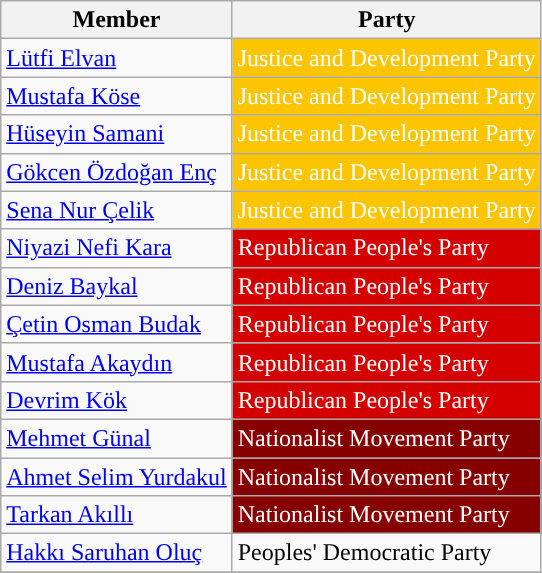<table class="wikitable">
<tr>
<th>Member</th>
<th>Party</th>
</tr>
<tr>
<td><a href='#'>Lütfi Elvan</a></td>
<td style="background:#FDC400; color:white">Justice and Development Party</td>
</tr>
<tr>
<td><a href='#'>Mustafa Köse</a></td>
<td style="background:#FDC400; color:white">Justice and Development Party</td>
</tr>
<tr>
<td><a href='#'>Hüseyin Samani</a></td>
<td style="background:#FDC400; color:white">Justice and Development Party</td>
</tr>
<tr>
<td><a href='#'>Gökcen Özdoğan Enç</a></td>
<td style="background:#FDC400; color:white">Justice and Development Party</td>
</tr>
<tr>
<td><a href='#'>Sena Nur Çelik</a></td>
<td style="background:#FDC400; color:white">Justice and Development Party</td>
</tr>
<tr>
<td><a href='#'>Niyazi Nefi Kara</a></td>
<td style="background:#D40000; color:white">Republican People's Party</td>
</tr>
<tr>
<td><a href='#'>Deniz Baykal</a></td>
<td style="background:#D40000; color:white">Republican People's Party</td>
</tr>
<tr>
<td><a href='#'>Çetin Osman Budak</a></td>
<td style="background:#D40000; color:white">Republican People's Party</td>
</tr>
<tr>
<td><a href='#'>Mustafa Akaydın</a></td>
<td style="background:#D40000; color:white">Republican People's Party</td>
</tr>
<tr>
<td><a href='#'>Devrim Kök</a></td>
<td style="background:#D40000; color:white">Republican People's Party</td>
</tr>
<tr>
<td><a href='#'>Mehmet Günal</a></td>
<td style="background:#870000; color:white">Nationalist Movement Party</td>
</tr>
<tr>
<td><a href='#'>Ahmet Selim Yurdakul</a></td>
<td style="background:#870000; color:white">Nationalist Movement Party</td>
</tr>
<tr>
<td><a href='#'>Tarkan Akıllı</a></td>
<td style="background:#870000; color:white">Nationalist Movement Party</td>
</tr>
<tr>
<td><a href='#'>Hakkı Saruhan Oluç</a></td>
<td style="background:">Peoples' Democratic Party</td>
</tr>
<tr>
</tr>
</table>
